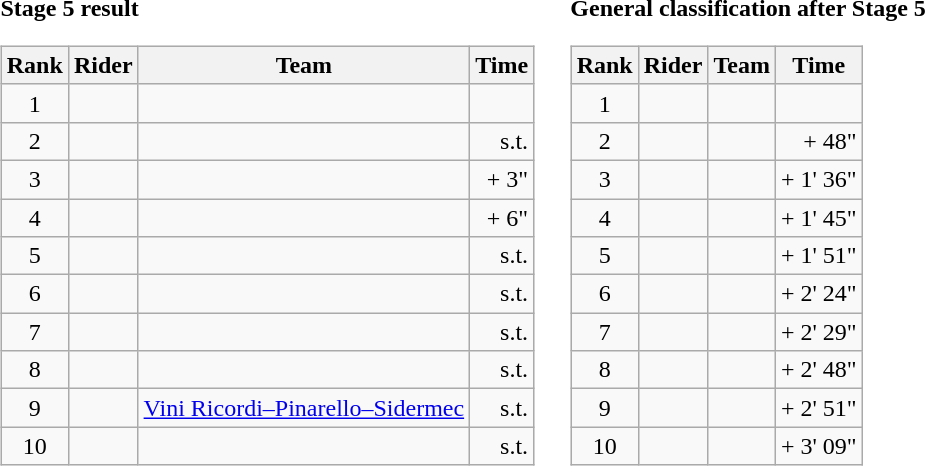<table>
<tr>
<td><strong>Stage 5 result</strong><br><table class="wikitable">
<tr>
<th scope="col">Rank</th>
<th scope="col">Rider</th>
<th scope="col">Team</th>
<th scope="col">Time</th>
</tr>
<tr>
<td style="text-align:center;">1</td>
<td></td>
<td></td>
<td style="text-align:right;"></td>
</tr>
<tr>
<td style="text-align:center;">2</td>
<td></td>
<td></td>
<td style="text-align:right;">s.t.</td>
</tr>
<tr>
<td style="text-align:center;">3</td>
<td></td>
<td></td>
<td style="text-align:right;">+ 3"</td>
</tr>
<tr>
<td style="text-align:center;">4</td>
<td></td>
<td></td>
<td style="text-align:right;">+ 6"</td>
</tr>
<tr>
<td style="text-align:center;">5</td>
<td></td>
<td></td>
<td style="text-align:right;">s.t.</td>
</tr>
<tr>
<td style="text-align:center;">6</td>
<td></td>
<td></td>
<td style="text-align:right;">s.t.</td>
</tr>
<tr>
<td style="text-align:center;">7</td>
<td></td>
<td></td>
<td style="text-align:right;">s.t.</td>
</tr>
<tr>
<td style="text-align:center;">8</td>
<td></td>
<td></td>
<td style="text-align:right;">s.t.</td>
</tr>
<tr>
<td style="text-align:center;">9</td>
<td></td>
<td><a href='#'>Vini Ricordi–Pinarello–Sidermec</a></td>
<td style="text-align:right;">s.t.</td>
</tr>
<tr>
<td style="text-align:center;">10</td>
<td></td>
<td></td>
<td style="text-align:right;">s.t.</td>
</tr>
</table>
</td>
<td></td>
<td><strong>General classification after Stage 5</strong><br><table class="wikitable">
<tr>
<th scope="col">Rank</th>
<th scope="col">Rider</th>
<th scope="col">Team</th>
<th scope="col">Time</th>
</tr>
<tr>
<td style="text-align:center;">1</td>
<td></td>
<td></td>
<td style="text-align:right;"></td>
</tr>
<tr>
<td style="text-align:center;">2</td>
<td></td>
<td></td>
<td style="text-align:right;">+ 48"</td>
</tr>
<tr>
<td style="text-align:center;">3</td>
<td></td>
<td></td>
<td style="text-align:right;">+ 1' 36"</td>
</tr>
<tr>
<td style="text-align:center;">4</td>
<td></td>
<td></td>
<td style="text-align:right;">+ 1' 45"</td>
</tr>
<tr>
<td style="text-align:center;">5</td>
<td></td>
<td></td>
<td style="text-align:right;">+ 1' 51"</td>
</tr>
<tr>
<td style="text-align:center;">6</td>
<td></td>
<td></td>
<td style="text-align:right;">+ 2' 24"</td>
</tr>
<tr>
<td style="text-align:center;">7</td>
<td></td>
<td></td>
<td style="text-align:right;">+ 2' 29"</td>
</tr>
<tr>
<td style="text-align:center;">8</td>
<td></td>
<td></td>
<td style="text-align:right;">+ 2' 48"</td>
</tr>
<tr>
<td style="text-align:center;">9</td>
<td></td>
<td></td>
<td style="text-align:right;">+ 2' 51"</td>
</tr>
<tr>
<td style="text-align:center;">10</td>
<td></td>
<td></td>
<td style="text-align:right;">+ 3' 09"</td>
</tr>
</table>
</td>
</tr>
</table>
